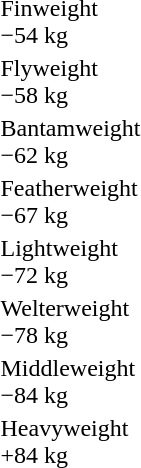<table>
<tr>
<td rowspan=2>Finweight<br>−54 kg</td>
<td rowspan=2></td>
<td rowspan=2></td>
<td></td>
</tr>
<tr>
<td></td>
</tr>
<tr>
<td rowspan=2>Flyweight<br>−58 kg</td>
<td rowspan=2></td>
<td rowspan=2></td>
<td></td>
</tr>
<tr>
<td></td>
</tr>
<tr>
<td rowspan=2>Bantamweight<br>−62 kg</td>
<td rowspan=2></td>
<td rowspan=2></td>
<td></td>
</tr>
<tr>
<td></td>
</tr>
<tr>
<td rowspan=2>Featherweight<br>−67 kg</td>
<td rowspan=2></td>
<td rowspan=2></td>
<td></td>
</tr>
<tr>
<td></td>
</tr>
<tr>
<td rowspan=2>Lightweight<br>−72 kg</td>
<td rowspan=2></td>
<td rowspan=2></td>
<td></td>
</tr>
<tr>
<td></td>
</tr>
<tr>
<td rowspan=2>Welterweight<br>−78 kg</td>
<td rowspan=2></td>
<td rowspan=2></td>
<td></td>
</tr>
<tr>
<td></td>
</tr>
<tr>
<td rowspan=2>Middleweight<br>−84 kg</td>
<td rowspan=2></td>
<td rowspan=2></td>
<td></td>
</tr>
<tr>
<td></td>
</tr>
<tr>
<td rowspan=2>Heavyweight<br>+84 kg</td>
<td rowspan=2></td>
<td rowspan=2></td>
<td></td>
</tr>
<tr>
<td></td>
</tr>
</table>
